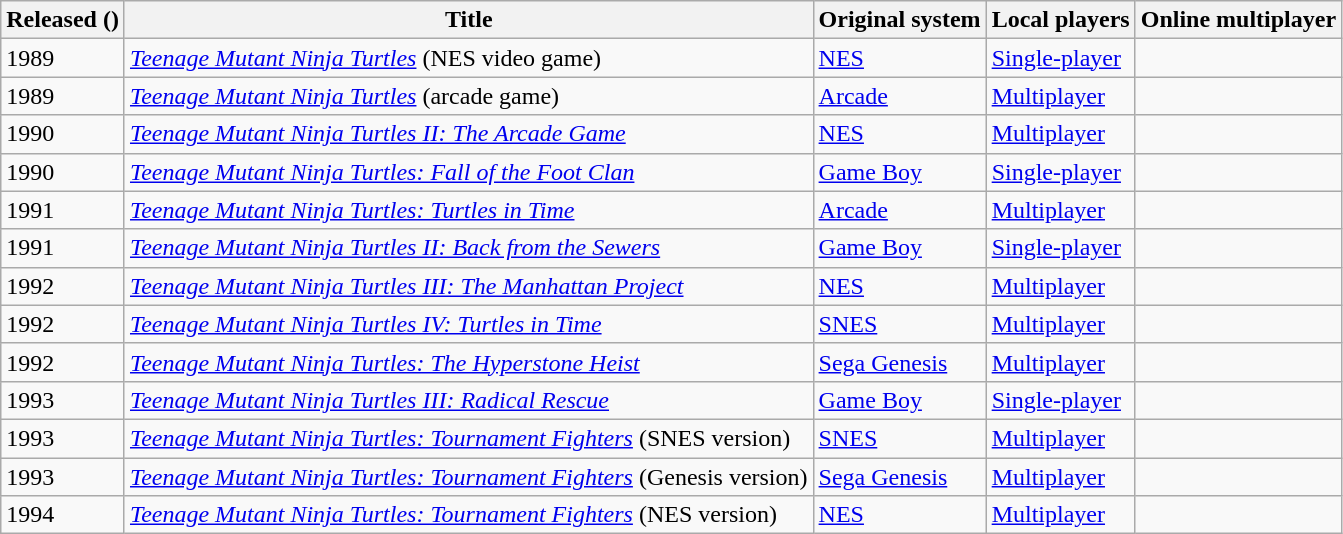<table class="wikitable sortable">
<tr>
<th scope="col">Released ()</th>
<th scope="col">Title</th>
<th scope="col">Original system</th>
<th scope="col">Local players</th>
<th scope="col">Online multiplayer</th>
</tr>
<tr>
<td>1989</td>
<td scope="row"><em><a href='#'>Teenage Mutant Ninja Turtles</a></em> (NES video game)</td>
<td><a href='#'>NES</a></td>
<td><a href='#'>Single-player</a></td>
<td></td>
</tr>
<tr>
<td>1989</td>
<td scope="row"><em><a href='#'>Teenage Mutant Ninja Turtles</a></em> (arcade game)</td>
<td><a href='#'>Arcade</a></td>
<td><a href='#'>Multiplayer</a></td>
<td></td>
</tr>
<tr>
<td>1990</td>
<td scope="row"><em><a href='#'>Teenage Mutant Ninja Turtles II: The Arcade Game</a></em></td>
<td><a href='#'>NES</a></td>
<td><a href='#'>Multiplayer</a></td>
<td></td>
</tr>
<tr>
<td>1990</td>
<td scope="row"><em><a href='#'>Teenage Mutant Ninja Turtles: Fall of the Foot Clan</a></em></td>
<td><a href='#'>Game Boy</a></td>
<td><a href='#'>Single-player</a></td>
<td></td>
</tr>
<tr>
<td>1991</td>
<td scope="row"><em><a href='#'>Teenage Mutant Ninja Turtles: Turtles in Time</a></em></td>
<td><a href='#'>Arcade</a></td>
<td><a href='#'>Multiplayer</a></td>
<td></td>
</tr>
<tr>
<td>1991</td>
<td scope="row"><em><a href='#'>Teenage Mutant Ninja Turtles II: Back from the Sewers</a></em></td>
<td><a href='#'>Game Boy</a></td>
<td><a href='#'>Single-player</a></td>
<td></td>
</tr>
<tr>
<td>1992</td>
<td scope="row"><em><a href='#'>Teenage Mutant Ninja Turtles III: The Manhattan Project</a></em></td>
<td><a href='#'>NES</a></td>
<td><a href='#'>Multiplayer</a></td>
<td></td>
</tr>
<tr>
<td>1992</td>
<td scope="row"><em><a href='#'>Teenage Mutant Ninja Turtles IV: Turtles in Time</a></em></td>
<td><a href='#'>SNES</a></td>
<td><a href='#'>Multiplayer</a></td>
<td></td>
</tr>
<tr>
<td>1992</td>
<td scope="row"><em><a href='#'>Teenage Mutant Ninja Turtles: The Hyperstone Heist</a></em></td>
<td><a href='#'>Sega Genesis</a></td>
<td><a href='#'>Multiplayer</a></td>
<td></td>
</tr>
<tr>
<td>1993</td>
<td scope="row"><em><a href='#'>Teenage Mutant Ninja Turtles III: Radical Rescue</a></em></td>
<td><a href='#'>Game Boy</a></td>
<td><a href='#'>Single-player</a></td>
<td></td>
</tr>
<tr>
<td>1993</td>
<td scope="row"><em><a href='#'>Teenage Mutant Ninja Turtles: Tournament Fighters</a></em> (SNES version)</td>
<td><a href='#'>SNES</a></td>
<td><a href='#'>Multiplayer</a></td>
<td></td>
</tr>
<tr>
<td>1993</td>
<td scope="row"><em><a href='#'>Teenage Mutant Ninja Turtles: Tournament Fighters</a></em> (Genesis version)</td>
<td><a href='#'>Sega Genesis</a></td>
<td><a href='#'>Multiplayer</a></td>
<td></td>
</tr>
<tr>
<td>1994</td>
<td scope="row"><em><a href='#'>Teenage Mutant Ninja Turtles: Tournament Fighters</a></em> (NES version)</td>
<td><a href='#'>NES</a></td>
<td><a href='#'>Multiplayer</a></td>
<td></td>
</tr>
</table>
